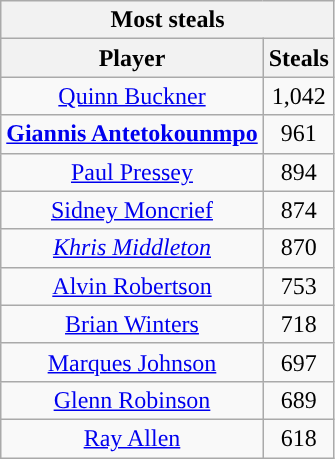<table class="wikitable sortable" style="text-align:center">
<tr>
<th colspan="5">Most steals</th>
</tr>
<tr>
<th>Player</th>
<th>Steals</th>
</tr>
<tr>
<td><a href='#'>Quinn Buckner</a></td>
<td>1,042</td>
</tr>
<tr>
<td><strong><a href='#'>Giannis Antetokounmpo</a></strong></td>
<td>961</td>
</tr>
<tr>
<td><a href='#'>Paul Pressey</a></td>
<td>894</td>
</tr>
<tr>
<td><a href='#'>Sidney Moncrief</a></td>
<td>874</td>
</tr>
<tr>
<td><em><a href='#'>Khris Middleton</a></em></td>
<td>870</td>
</tr>
<tr>
<td><a href='#'>Alvin Robertson</a></td>
<td>753</td>
</tr>
<tr>
<td><a href='#'>Brian Winters</a></td>
<td>718</td>
</tr>
<tr>
<td><a href='#'>Marques Johnson</a></td>
<td>697</td>
</tr>
<tr>
<td><a href='#'>Glenn Robinson</a></td>
<td>689</td>
</tr>
<tr>
<td><a href='#'>Ray Allen</a></td>
<td>618</td>
</tr>
</table>
